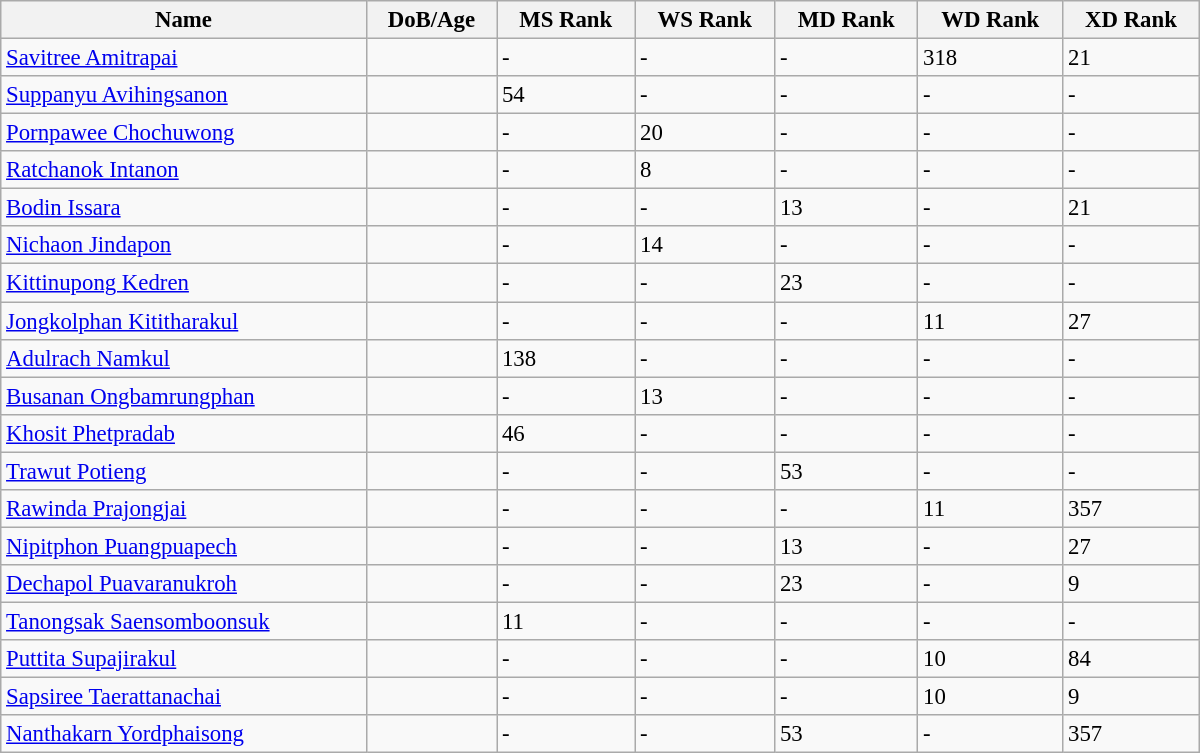<table class="wikitable"  style="width:800px; font-size:95%;">
<tr>
<th align="left">Name</th>
<th align="left">DoB/Age</th>
<th align="left">MS Rank</th>
<th align="left">WS Rank</th>
<th align="left">MD Rank</th>
<th align="left">WD Rank</th>
<th align="left">XD Rank</th>
</tr>
<tr>
<td><a href='#'>Savitree Amitrapai</a></td>
<td></td>
<td>-</td>
<td>-</td>
<td>-</td>
<td>318</td>
<td>21</td>
</tr>
<tr>
<td><a href='#'>Suppanyu Avihingsanon</a></td>
<td></td>
<td>54</td>
<td>-</td>
<td>-</td>
<td>-</td>
<td>-</td>
</tr>
<tr>
<td><a href='#'>Pornpawee Chochuwong</a></td>
<td></td>
<td>-</td>
<td>20</td>
<td>-</td>
<td>-</td>
<td>-</td>
</tr>
<tr>
<td><a href='#'>Ratchanok Intanon</a></td>
<td></td>
<td>-</td>
<td>8</td>
<td>-</td>
<td>-</td>
<td>-</td>
</tr>
<tr>
<td><a href='#'>Bodin Issara</a></td>
<td></td>
<td>-</td>
<td>-</td>
<td>13</td>
<td>-</td>
<td>21</td>
</tr>
<tr>
<td><a href='#'>Nichaon Jindapon</a></td>
<td></td>
<td>-</td>
<td>14</td>
<td>-</td>
<td>-</td>
<td>-</td>
</tr>
<tr>
<td><a href='#'>Kittinupong Kedren</a></td>
<td></td>
<td>-</td>
<td>-</td>
<td>23</td>
<td>-</td>
<td>-</td>
</tr>
<tr>
<td><a href='#'>Jongkolphan Kititharakul</a></td>
<td></td>
<td>-</td>
<td>-</td>
<td>-</td>
<td>11</td>
<td>27</td>
</tr>
<tr>
<td><a href='#'>Adulrach Namkul</a></td>
<td></td>
<td>138</td>
<td>-</td>
<td>-</td>
<td>-</td>
<td>-</td>
</tr>
<tr>
<td><a href='#'>Busanan Ongbamrungphan</a></td>
<td></td>
<td>-</td>
<td>13</td>
<td>-</td>
<td>-</td>
<td>-</td>
</tr>
<tr>
<td><a href='#'>Khosit Phetpradab</a></td>
<td></td>
<td>46</td>
<td>-</td>
<td>-</td>
<td>-</td>
<td>-</td>
</tr>
<tr>
<td><a href='#'>Trawut Potieng</a></td>
<td></td>
<td>-</td>
<td>-</td>
<td>53</td>
<td>-</td>
<td>-</td>
</tr>
<tr>
<td><a href='#'>Rawinda Prajongjai</a></td>
<td></td>
<td>-</td>
<td>-</td>
<td>-</td>
<td>11</td>
<td>357</td>
</tr>
<tr>
<td><a href='#'>Nipitphon Puangpuapech</a></td>
<td></td>
<td>-</td>
<td>-</td>
<td>13</td>
<td>-</td>
<td>27</td>
</tr>
<tr>
<td><a href='#'>Dechapol Puavaranukroh</a></td>
<td></td>
<td>-</td>
<td>-</td>
<td>23</td>
<td>-</td>
<td>9</td>
</tr>
<tr>
<td><a href='#'>Tanongsak Saensomboonsuk</a></td>
<td></td>
<td>11</td>
<td>-</td>
<td>-</td>
<td>-</td>
<td>-</td>
</tr>
<tr>
<td><a href='#'>Puttita Supajirakul</a></td>
<td></td>
<td>-</td>
<td>-</td>
<td>-</td>
<td>10</td>
<td>84</td>
</tr>
<tr>
<td><a href='#'>Sapsiree Taerattanachai</a></td>
<td></td>
<td>-</td>
<td>-</td>
<td>-</td>
<td>10</td>
<td>9</td>
</tr>
<tr>
<td><a href='#'>Nanthakarn Yordphaisong</a></td>
<td></td>
<td>-</td>
<td>-</td>
<td>53</td>
<td>-</td>
<td>357</td>
</tr>
</table>
